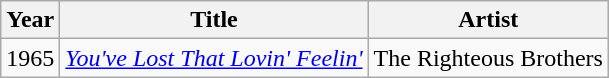<table class="wikitable">
<tr>
<th>Year</th>
<th>Title</th>
<th>Artist</th>
</tr>
<tr>
<td>1965</td>
<td><em><a href='#'>You've Lost That Lovin' Feelin'</a></em></td>
<td>The Righteous Brothers </td>
</tr>
</table>
